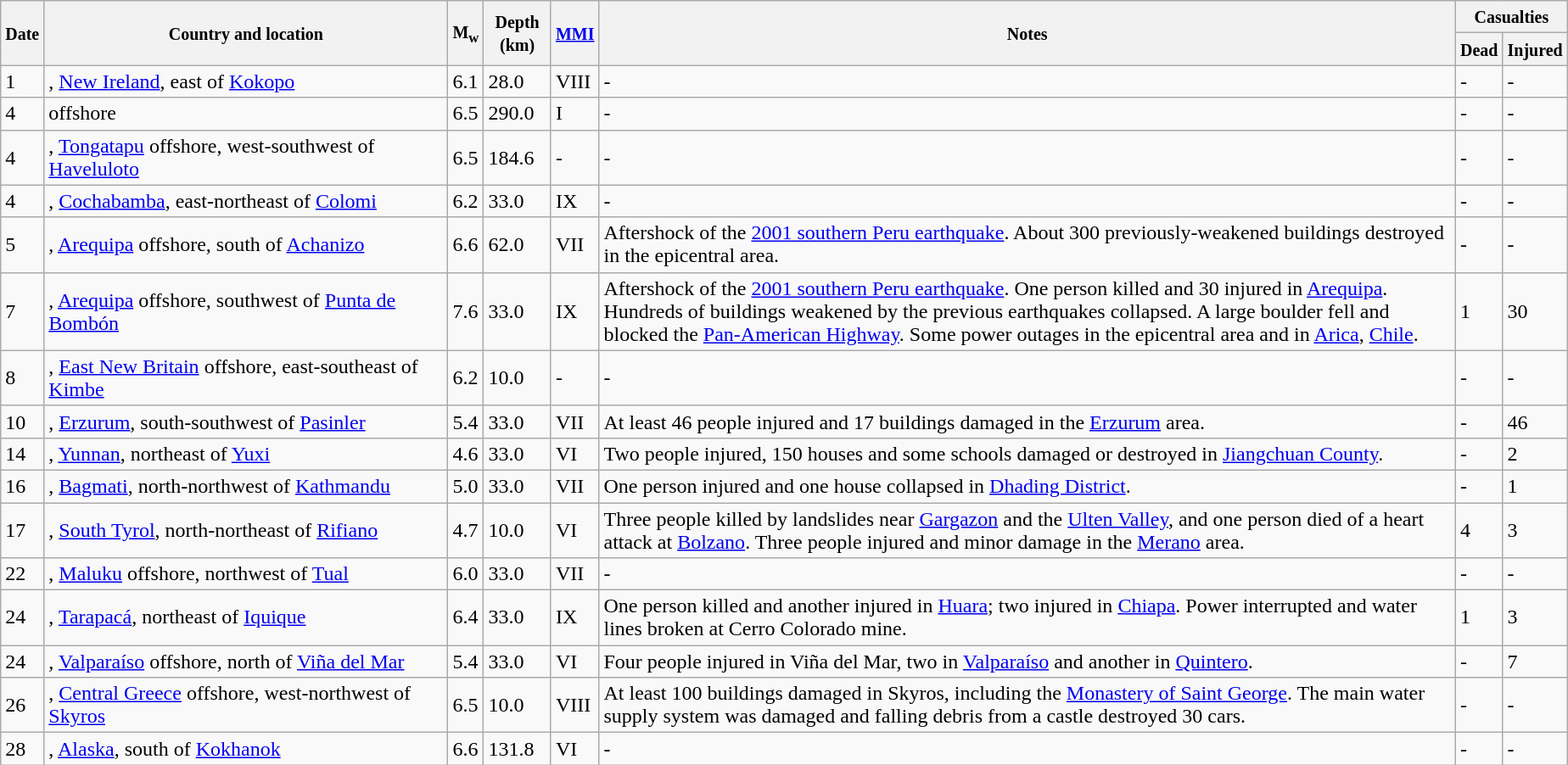<table class="wikitable sortable" style="border:1px black;  margin-left:1em;">
<tr>
<th rowspan="2"><small>Date</small></th>
<th rowspan="2" style="width: 310px"><small>Country and location</small></th>
<th rowspan="2"><small>M<sub>w</sub></small></th>
<th rowspan="2"><small>Depth (km)</small></th>
<th rowspan="2"><small><a href='#'>MMI</a></small></th>
<th rowspan="2" class="unsortable"><small>Notes</small></th>
<th colspan="2"><small>Casualties</small></th>
</tr>
<tr>
<th><small>Dead</small></th>
<th><small>Injured</small></th>
</tr>
<tr>
<td>1</td>
<td>, <a href='#'>New Ireland</a>,  east of <a href='#'>Kokopo</a></td>
<td>6.1</td>
<td>28.0</td>
<td>VIII</td>
<td>-</td>
<td>-</td>
<td>-</td>
</tr>
<tr>
<td>4</td>
<td> offshore</td>
<td>6.5</td>
<td>290.0</td>
<td>I</td>
<td>-</td>
<td>-</td>
<td>-</td>
</tr>
<tr>
<td>4</td>
<td>, <a href='#'>Tongatapu</a> offshore,  west-southwest of <a href='#'>Haveluloto</a></td>
<td>6.5</td>
<td>184.6</td>
<td>-</td>
<td>-</td>
<td>-</td>
<td>-</td>
</tr>
<tr>
<td>4</td>
<td>, <a href='#'>Cochabamba</a>,  east-northeast of <a href='#'>Colomi</a></td>
<td>6.2</td>
<td>33.0</td>
<td>IX</td>
<td>-</td>
<td>-</td>
<td>-</td>
</tr>
<tr>
<td>5</td>
<td>, <a href='#'>Arequipa</a> offshore,  south of <a href='#'>Achanizo</a></td>
<td>6.6</td>
<td>62.0</td>
<td>VII</td>
<td>Aftershock of the <a href='#'>2001 southern Peru earthquake</a>. About 300 previously-weakened buildings destroyed in the epicentral area.</td>
<td>-</td>
<td>-</td>
</tr>
<tr>
<td>7</td>
<td>, <a href='#'>Arequipa</a> offshore,  southwest of <a href='#'>Punta de Bombón</a></td>
<td>7.6</td>
<td>33.0</td>
<td>IX</td>
<td>Aftershock of the <a href='#'>2001 southern Peru earthquake</a>. One person killed and 30 injured in <a href='#'>Arequipa</a>. Hundreds of buildings weakened by the previous earthquakes collapsed. A large boulder fell and blocked the <a href='#'>Pan-American Highway</a>. Some power outages in the epicentral area and in <a href='#'>Arica</a>, <a href='#'>Chile</a>.</td>
<td>1</td>
<td>30</td>
</tr>
<tr>
<td>8</td>
<td>, <a href='#'>East New Britain</a> offshore,  east-southeast of <a href='#'>Kimbe</a></td>
<td>6.2</td>
<td>10.0</td>
<td>-</td>
<td>-</td>
<td>-</td>
<td>-</td>
</tr>
<tr>
<td>10</td>
<td>, <a href='#'>Erzurum</a>,  south-southwest of <a href='#'>Pasinler</a></td>
<td>5.4</td>
<td>33.0</td>
<td>VII</td>
<td>At least 46 people injured and 17 buildings damaged in the <a href='#'>Erzurum</a> area.</td>
<td>-</td>
<td>46</td>
</tr>
<tr>
<td>14</td>
<td>, <a href='#'>Yunnan</a>,  northeast of <a href='#'>Yuxi</a></td>
<td>4.6</td>
<td>33.0</td>
<td>VI</td>
<td>Two people injured, 150 houses and some schools damaged or destroyed in <a href='#'>Jiangchuan County</a>.</td>
<td>-</td>
<td>2</td>
</tr>
<tr>
<td>16</td>
<td>, <a href='#'>Bagmati</a>,  north-northwest of <a href='#'>Kathmandu</a></td>
<td>5.0</td>
<td>33.0</td>
<td>VII</td>
<td>One person injured and one house collapsed in <a href='#'>Dhading District</a>.</td>
<td>-</td>
<td>1</td>
</tr>
<tr>
<td>17</td>
<td>, <a href='#'>South Tyrol</a>,  north-northeast of <a href='#'>Rifiano</a></td>
<td>4.7</td>
<td>10.0</td>
<td>VI</td>
<td>Three people killed by landslides near <a href='#'>Gargazon</a> and the <a href='#'>Ulten Valley</a>, and one person died of a heart attack at <a href='#'>Bolzano</a>. Three people injured and minor damage in the <a href='#'>Merano</a> area.</td>
<td>4</td>
<td>3</td>
</tr>
<tr>
<td>22</td>
<td>, <a href='#'>Maluku</a> offshore,  northwest of <a href='#'>Tual</a></td>
<td>6.0</td>
<td>33.0</td>
<td>VII</td>
<td>-</td>
<td>-</td>
<td>-</td>
</tr>
<tr>
<td>24</td>
<td>, <a href='#'>Tarapacá</a>,  northeast of <a href='#'>Iquique</a></td>
<td>6.4</td>
<td>33.0</td>
<td>IX</td>
<td>One person killed and another injured in <a href='#'>Huara</a>; two injured in <a href='#'>Chiapa</a>. Power interrupted and water lines broken at Cerro Colorado mine.</td>
<td>1</td>
<td>3</td>
</tr>
<tr>
<td>24</td>
<td>, <a href='#'>Valparaíso</a> offshore,  north of <a href='#'>Viña del Mar</a></td>
<td>5.4</td>
<td>33.0</td>
<td>VI</td>
<td>Four people injured in Viña del Mar, two in <a href='#'>Valparaíso</a> and another in <a href='#'>Quintero</a>.</td>
<td>-</td>
<td>7</td>
</tr>
<tr>
<td>26</td>
<td>, <a href='#'>Central Greece</a> offshore,  west-northwest of <a href='#'>Skyros</a></td>
<td>6.5</td>
<td>10.0</td>
<td>VIII</td>
<td>At least 100 buildings damaged in Skyros, including the <a href='#'>Monastery of Saint George</a>. The main water supply system was damaged and falling debris from a castle destroyed 30 cars.</td>
<td>-</td>
<td>-</td>
</tr>
<tr>
<td>28</td>
<td>, <a href='#'>Alaska</a>,  south of <a href='#'>Kokhanok</a></td>
<td>6.6</td>
<td>131.8</td>
<td>VI</td>
<td>-</td>
<td>-</td>
<td>-</td>
</tr>
<tr>
</tr>
</table>
